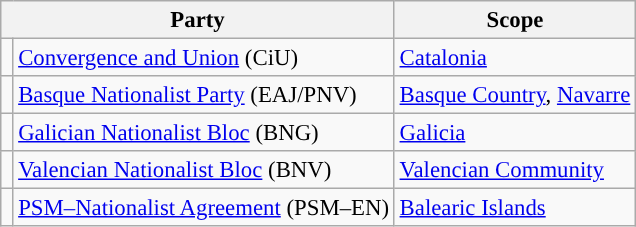<table class="wikitable" style="text-align:left; font-size:95%;">
<tr>
<th colspan="2">Party</th>
<th>Scope</th>
</tr>
<tr>
<td width="1"></td>
<td><a href='#'>Convergence and Union</a> (CiU)</td>
<td><a href='#'>Catalonia</a></td>
</tr>
<tr>
<td></td>
<td><a href='#'>Basque Nationalist Party</a> (EAJ/PNV)</td>
<td><a href='#'>Basque Country</a>, <a href='#'>Navarre</a></td>
</tr>
<tr>
<td></td>
<td><a href='#'>Galician Nationalist Bloc</a> (BNG)</td>
<td><a href='#'>Galicia</a></td>
</tr>
<tr>
<td></td>
<td><a href='#'>Valencian Nationalist Bloc</a> (BNV)</td>
<td><a href='#'>Valencian Community</a></td>
</tr>
<tr>
<td></td>
<td><a href='#'>PSM–Nationalist Agreement</a> (PSM–EN)</td>
<td><a href='#'>Balearic Islands</a></td>
</tr>
</table>
